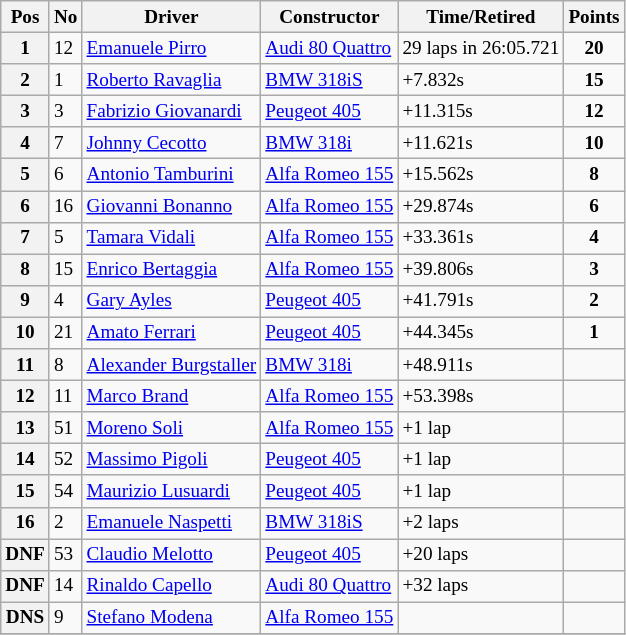<table class="wikitable" style="font-size: 80%;">
<tr>
<th>Pos</th>
<th>No</th>
<th>Driver</th>
<th>Constructor</th>
<th>Time/Retired</th>
<th>Points</th>
</tr>
<tr>
<th>1</th>
<td>12</td>
<td> <a href='#'>Emanuele Pirro</a></td>
<td><a href='#'>Audi 80 Quattro</a></td>
<td>29 laps in 26:05.721</td>
<td align=center><strong>20</strong></td>
</tr>
<tr>
<th>2</th>
<td>1</td>
<td> <a href='#'>Roberto Ravaglia</a></td>
<td><a href='#'>BMW 318iS</a></td>
<td>+7.832s</td>
<td align=center><strong>15</strong></td>
</tr>
<tr>
<th>3</th>
<td>3</td>
<td> <a href='#'>Fabrizio Giovanardi</a></td>
<td><a href='#'>Peugeot 405</a></td>
<td>+11.315s</td>
<td align=center><strong>12</strong></td>
</tr>
<tr>
<th>4</th>
<td>7</td>
<td> <a href='#'>Johnny Cecotto</a></td>
<td><a href='#'>BMW 318i</a></td>
<td>+11.621s</td>
<td align=center><strong>10</strong></td>
</tr>
<tr>
<th>5</th>
<td>6</td>
<td> <a href='#'>Antonio Tamburini</a></td>
<td><a href='#'>Alfa Romeo 155</a></td>
<td>+15.562s</td>
<td align=center><strong>8</strong></td>
</tr>
<tr>
<th>6</th>
<td>16</td>
<td> <a href='#'>Giovanni Bonanno</a></td>
<td><a href='#'>Alfa Romeo 155</a></td>
<td>+29.874s</td>
<td align=center><strong>6</strong></td>
</tr>
<tr>
<th>7</th>
<td>5</td>
<td> <a href='#'>Tamara Vidali</a></td>
<td><a href='#'>Alfa Romeo 155</a></td>
<td>+33.361s</td>
<td align=center><strong>4</strong></td>
</tr>
<tr>
<th>8</th>
<td>15</td>
<td> <a href='#'>Enrico Bertaggia</a></td>
<td><a href='#'>Alfa Romeo 155</a></td>
<td>+39.806s</td>
<td align=center><strong>3</strong></td>
</tr>
<tr>
<th>9</th>
<td>4</td>
<td> <a href='#'>Gary Ayles</a></td>
<td><a href='#'>Peugeot 405</a></td>
<td>+41.791s</td>
<td align=center><strong>2</strong></td>
</tr>
<tr>
<th>10</th>
<td>21</td>
<td> <a href='#'>Amato Ferrari</a></td>
<td><a href='#'>Peugeot 405</a></td>
<td>+44.345s</td>
<td align=center><strong>1</strong></td>
</tr>
<tr>
<th>11</th>
<td>8</td>
<td> <a href='#'> Alexander Burgstaller</a></td>
<td><a href='#'>BMW 318i</a></td>
<td>+48.911s</td>
<td></td>
</tr>
<tr>
<th>12</th>
<td>11</td>
<td> <a href='#'>Marco Brand</a></td>
<td><a href='#'>Alfa Romeo 155</a></td>
<td>+53.398s</td>
<td></td>
</tr>
<tr>
<th>13</th>
<td>51</td>
<td> <a href='#'>Moreno Soli</a></td>
<td><a href='#'>Alfa Romeo 155</a></td>
<td>+1 lap</td>
<td></td>
</tr>
<tr>
<th>14</th>
<td>52</td>
<td> <a href='#'>Massimo Pigoli</a></td>
<td><a href='#'>Peugeot 405</a></td>
<td>+1 lap</td>
<td></td>
</tr>
<tr>
<th>15</th>
<td>54</td>
<td> <a href='#'>Maurizio Lusuardi</a></td>
<td><a href='#'>Peugeot 405</a></td>
<td>+1 lap</td>
<td></td>
</tr>
<tr>
<th>16</th>
<td>2</td>
<td> <a href='#'>Emanuele Naspetti</a></td>
<td><a href='#'>BMW 318iS</a></td>
<td>+2 laps</td>
<td></td>
</tr>
<tr>
<th>DNF</th>
<td>53</td>
<td> <a href='#'>Claudio Melotto</a></td>
<td><a href='#'>Peugeot 405</a></td>
<td>+20 laps</td>
<td></td>
</tr>
<tr>
<th>DNF</th>
<td>14</td>
<td> <a href='#'>Rinaldo Capello</a></td>
<td><a href='#'>Audi 80 Quattro</a></td>
<td>+32 laps</td>
<td></td>
</tr>
<tr>
<th>DNS</th>
<td>9</td>
<td> <a href='#'>Stefano Modena</a></td>
<td><a href='#'>Alfa Romeo 155</a></td>
<td></td>
<td></td>
</tr>
<tr>
</tr>
</table>
